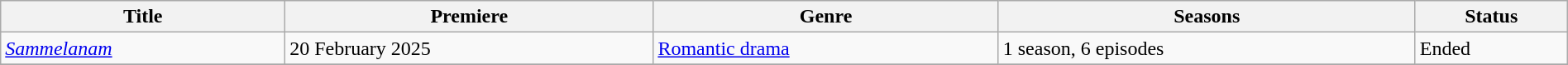<table class="wikitable sortable" style="width:100%;">
<tr>
<th>Title</th>
<th>Premiere</th>
<th>Genre</th>
<th>Seasons</th>
<th>Status</th>
</tr>
<tr>
<td><a href='#'><em>Sammelanam</em></a></td>
<td>20 February 2025</td>
<td><a href='#'>Romantic drama</a></td>
<td>1 season, 6 episodes</td>
<td>Ended</td>
</tr>
<tr>
</tr>
</table>
